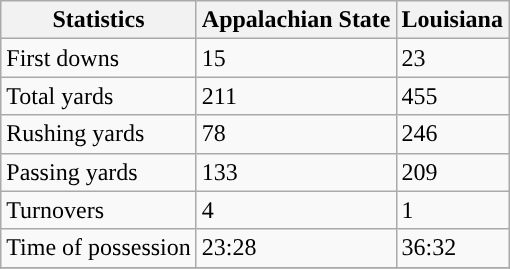<table class="wikitable">
<tr>
<th>Statistics</th>
<th>Appalachian State</th>
<th>Louisiana</th>
</tr>
<tr>
<td>First downs</td>
<td>15</td>
<td>23</td>
</tr>
<tr>
<td>Total yards</td>
<td>211</td>
<td>455</td>
</tr>
<tr>
<td>Rushing yards</td>
<td>78</td>
<td>246</td>
</tr>
<tr>
<td>Passing yards</td>
<td>133</td>
<td>209</td>
</tr>
<tr>
<td>Turnovers</td>
<td>4</td>
<td>1</td>
</tr>
<tr>
<td>Time of possession</td>
<td>23:28</td>
<td>36:32</td>
</tr>
<tr>
</tr>
</table>
